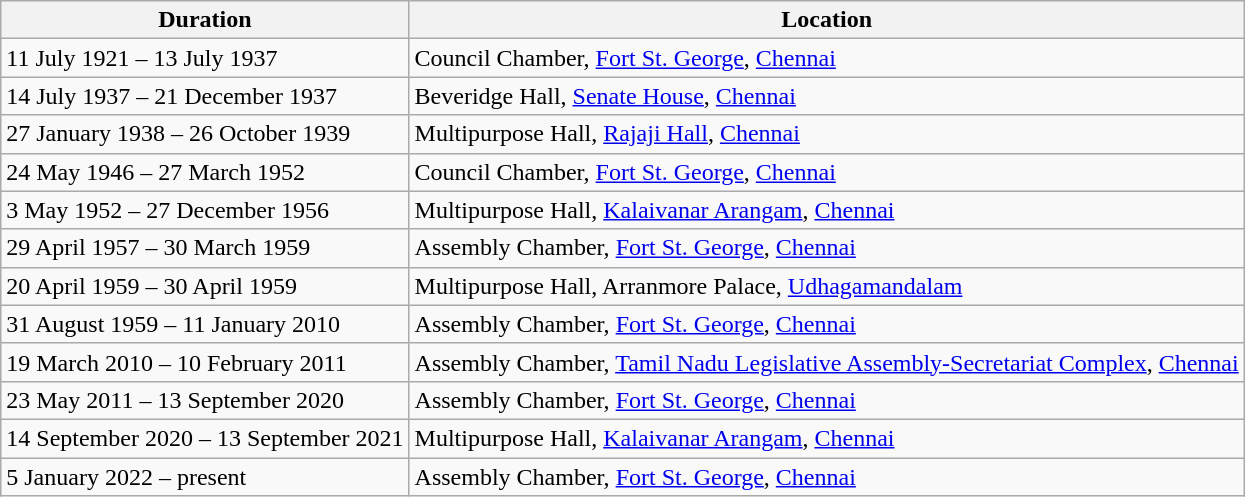<table class="wikitable">
<tr>
<th>Duration</th>
<th>Location</th>
</tr>
<tr>
<td>11 July 1921 – 13 July 1937</td>
<td>Council Chamber, <a href='#'>Fort St. George</a>, <a href='#'>Chennai</a></td>
</tr>
<tr>
<td>14 July 1937 – 21 December 1937</td>
<td>Beveridge Hall, <a href='#'>Senate House</a>, <a href='#'>Chennai</a></td>
</tr>
<tr>
<td>27 January 1938 – 26 October 1939</td>
<td>Multipurpose Hall, <a href='#'>Rajaji Hall</a>, <a href='#'>Chennai</a></td>
</tr>
<tr>
<td>24 May 1946 – 27 March 1952</td>
<td>Council Chamber, <a href='#'>Fort St. George</a>, <a href='#'>Chennai</a></td>
</tr>
<tr>
<td>3 May 1952 – 27 December 1956</td>
<td>Multipurpose Hall, <a href='#'>Kalaivanar Arangam</a>, <a href='#'>Chennai</a></td>
</tr>
<tr>
<td>29 April 1957 – 30 March 1959</td>
<td>Assembly Chamber, <a href='#'>Fort St. George</a>, <a href='#'>Chennai</a></td>
</tr>
<tr>
<td>20 April 1959 – 30 April 1959</td>
<td>Multipurpose Hall, Arranmore Palace, <a href='#'>Udhagamandalam</a></td>
</tr>
<tr>
<td>31 August 1959 – 11 January 2010</td>
<td>Assembly Chamber, <a href='#'>Fort St. George</a>, <a href='#'>Chennai</a></td>
</tr>
<tr>
<td>19 March 2010 – 10 February 2011</td>
<td>Assembly Chamber, <a href='#'>Tamil Nadu Legislative Assembly-Secretariat Complex</a>, <a href='#'>Chennai</a></td>
</tr>
<tr>
<td>23 May 2011 – 13 September 2020</td>
<td>Assembly Chamber, <a href='#'>Fort St. George</a>, <a href='#'>Chennai</a></td>
</tr>
<tr>
<td>14 September 2020 – 13 September 2021</td>
<td>Multipurpose Hall, <a href='#'>Kalaivanar Arangam</a>, <a href='#'>Chennai</a></td>
</tr>
<tr>
<td>5 January 2022 – present</td>
<td>Assembly Chamber, <a href='#'>Fort St. George</a>, <a href='#'>Chennai</a></td>
</tr>
</table>
